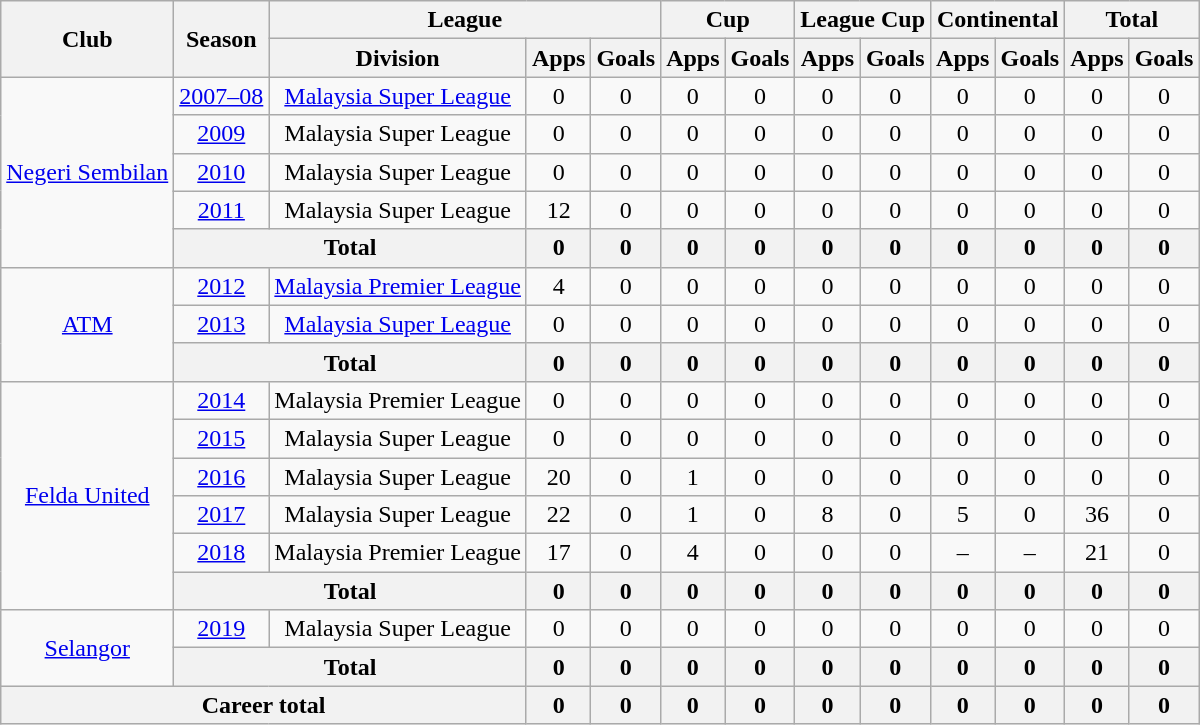<table class=wikitable style="text-align:center">
<tr>
<th rowspan=2>Club</th>
<th rowspan=2>Season</th>
<th colspan=3>League</th>
<th colspan=2>Cup</th>
<th colspan=2>League Cup</th>
<th colspan=2>Continental</th>
<th colspan=2>Total</th>
</tr>
<tr>
<th>Division</th>
<th>Apps</th>
<th>Goals</th>
<th>Apps</th>
<th>Goals</th>
<th>Apps</th>
<th>Goals</th>
<th>Apps</th>
<th>Goals</th>
<th>Apps</th>
<th>Goals</th>
</tr>
<tr>
<td rowspan=5><a href='#'>Negeri Sembilan</a></td>
<td><a href='#'>2007–08</a></td>
<td><a href='#'>Malaysia Super League</a></td>
<td>0</td>
<td>0</td>
<td>0</td>
<td>0</td>
<td>0</td>
<td>0</td>
<td>0</td>
<td>0</td>
<td>0</td>
<td>0</td>
</tr>
<tr>
<td><a href='#'>2009</a></td>
<td>Malaysia Super League</td>
<td>0</td>
<td>0</td>
<td>0</td>
<td>0</td>
<td>0</td>
<td>0</td>
<td>0</td>
<td>0</td>
<td>0</td>
<td>0</td>
</tr>
<tr>
<td><a href='#'>2010</a></td>
<td>Malaysia Super League</td>
<td>0</td>
<td>0</td>
<td>0</td>
<td>0</td>
<td>0</td>
<td>0</td>
<td>0</td>
<td>0</td>
<td>0</td>
<td>0</td>
</tr>
<tr>
<td><a href='#'>2011</a></td>
<td>Malaysia Super League</td>
<td>12</td>
<td>0</td>
<td>0</td>
<td>0</td>
<td>0</td>
<td>0</td>
<td>0</td>
<td>0</td>
<td>0</td>
<td>0</td>
</tr>
<tr>
<th colspan=2>Total</th>
<th>0</th>
<th>0</th>
<th>0</th>
<th>0</th>
<th>0</th>
<th>0</th>
<th>0</th>
<th>0</th>
<th>0</th>
<th>0</th>
</tr>
<tr>
<td rowspan=3><a href='#'>ATM</a></td>
<td><a href='#'>2012</a></td>
<td><a href='#'>Malaysia Premier League</a></td>
<td>4</td>
<td>0</td>
<td>0</td>
<td>0</td>
<td>0</td>
<td>0</td>
<td>0</td>
<td>0</td>
<td>0</td>
<td>0</td>
</tr>
<tr>
<td><a href='#'>2013</a></td>
<td><a href='#'>Malaysia Super League</a></td>
<td>0</td>
<td>0</td>
<td>0</td>
<td>0</td>
<td>0</td>
<td>0</td>
<td>0</td>
<td>0</td>
<td>0</td>
<td>0</td>
</tr>
<tr>
<th colspan=2>Total</th>
<th>0</th>
<th>0</th>
<th>0</th>
<th>0</th>
<th>0</th>
<th>0</th>
<th>0</th>
<th>0</th>
<th>0</th>
<th>0</th>
</tr>
<tr>
<td rowspan=6><a href='#'>Felda United</a></td>
<td><a href='#'>2014</a></td>
<td>Malaysia Premier League</td>
<td>0</td>
<td>0</td>
<td>0</td>
<td>0</td>
<td>0</td>
<td>0</td>
<td>0</td>
<td>0</td>
<td>0</td>
<td>0</td>
</tr>
<tr>
<td><a href='#'>2015</a></td>
<td>Malaysia Super League</td>
<td>0</td>
<td>0</td>
<td>0</td>
<td>0</td>
<td>0</td>
<td>0</td>
<td>0</td>
<td>0</td>
<td>0</td>
<td>0</td>
</tr>
<tr>
<td><a href='#'>2016</a></td>
<td>Malaysia Super League</td>
<td>20</td>
<td>0</td>
<td>1</td>
<td>0</td>
<td>0</td>
<td>0</td>
<td>0</td>
<td>0</td>
<td>0</td>
<td>0</td>
</tr>
<tr>
<td><a href='#'>2017</a></td>
<td>Malaysia Super League</td>
<td>22</td>
<td>0</td>
<td>1</td>
<td>0</td>
<td>8</td>
<td>0</td>
<td>5</td>
<td>0</td>
<td>36</td>
<td>0</td>
</tr>
<tr>
<td><a href='#'>2018</a></td>
<td>Malaysia Premier League</td>
<td>17</td>
<td>0</td>
<td>4</td>
<td>0</td>
<td>0</td>
<td>0</td>
<td>–</td>
<td>–</td>
<td>21</td>
<td>0</td>
</tr>
<tr>
<th colspan=2>Total</th>
<th>0</th>
<th>0</th>
<th>0</th>
<th>0</th>
<th>0</th>
<th>0</th>
<th>0</th>
<th>0</th>
<th>0</th>
<th>0</th>
</tr>
<tr>
<td rowspan=2><a href='#'>Selangor</a></td>
<td><a href='#'>2019</a></td>
<td>Malaysia Super League</td>
<td>0</td>
<td>0</td>
<td>0</td>
<td>0</td>
<td>0</td>
<td>0</td>
<td>0</td>
<td>0</td>
<td>0</td>
<td>0</td>
</tr>
<tr>
<th colspan=2>Total</th>
<th>0</th>
<th>0</th>
<th>0</th>
<th>0</th>
<th>0</th>
<th>0</th>
<th>0</th>
<th>0</th>
<th>0</th>
<th>0</th>
</tr>
<tr>
<th colspan=3>Career total</th>
<th>0</th>
<th>0</th>
<th>0</th>
<th>0</th>
<th>0</th>
<th>0</th>
<th>0</th>
<th>0</th>
<th>0</th>
<th>0</th>
</tr>
</table>
